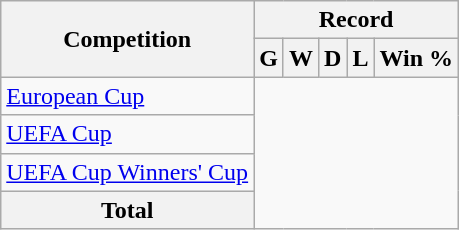<table class="wikitable" style="text-align: center">
<tr>
<th rowspan="2">Competition</th>
<th colspan="7">Record</th>
</tr>
<tr>
<th>G</th>
<th>W</th>
<th>D</th>
<th>L</th>
<th>Win %</th>
</tr>
<tr>
<td align=left><a href='#'>European Cup</a><br></td>
</tr>
<tr>
<td align=left><a href='#'>UEFA Cup</a><br></td>
</tr>
<tr>
<td align=left><a href='#'>UEFA Cup Winners' Cup</a><br></td>
</tr>
<tr>
<th>Total<br></th>
</tr>
</table>
